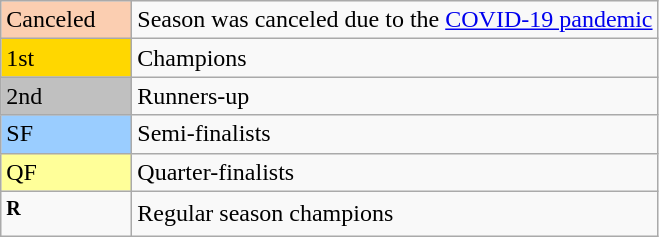<table class="wikitable">
<tr>
<td style="background-color:#FBCEB1" width="80px">Canceled</td>
<td colspan="6">Season was canceled due to the <a href='#'>COVID-19 pandemic</a></td>
</tr>
<tr>
<td style="background-color:gold" width="80px">1st</td>
<td colspan="6">Champions</td>
</tr>
<tr>
<td style="background-color:silver" width="80px">2nd</td>
<td colspan="6">Runners-up</td>
</tr>
<tr>
<td style="background-color:#9acdff" width="80px">SF</td>
<td colspan="6">Semi-finalists</td>
</tr>
<tr>
<td style="background-color:#FFFF99" width="80px">QF</td>
<td colspan="6">Quarter-finalists</td>
</tr>
<tr>
<td width="80px"><sup><strong>R</strong></sup></td>
<td colspan="6">Regular season champions</td>
</tr>
</table>
